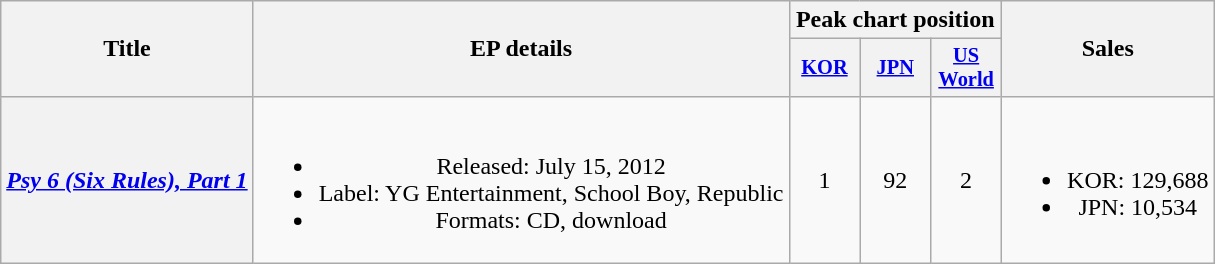<table class="wikitable plainrowheaders" style="text-align:center;">
<tr>
<th scope="col" rowspan="2">Title</th>
<th scope="col" rowspan="2">EP details</th>
<th scope="col" colspan="3">Peak chart position</th>
<th scope="col" rowspan="2">Sales</th>
</tr>
<tr>
<th scope="col" style="width:3em;font-size:85%;"><a href='#'>KOR</a></th>
<th scope="col" style="width:3em;font-size:85%;"><a href='#'>JPN</a></th>
<th scope="col" style="width:3em;font-size:85%;"><a href='#'>US World</a><br></th>
</tr>
<tr>
<th scope="row"><em><a href='#'>Psy 6 (Six Rules), Part 1</a></em></th>
<td><br><ul><li>Released: July 15, 2012</li><li>Label: YG Entertainment, School Boy, Republic</li><li>Formats: CD, download</li></ul></td>
<td>1</td>
<td>92</td>
<td>2</td>
<td><br><ul><li>KOR: 129,688</li><li>JPN: 10,534</li></ul></td>
</tr>
</table>
